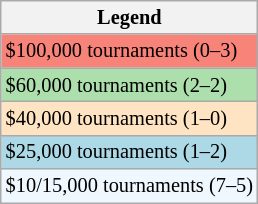<table class="wikitable" style="font-size:85%">
<tr>
<th>Legend</th>
</tr>
<tr style="background:#f88379">
<td>$100,000 tournaments (0–3)</td>
</tr>
<tr style="background:#addfad;">
<td>$60,000 tournaments (2–2)</td>
</tr>
<tr style="background:#ffe4c4;">
<td>$40,000 tournaments (1–0)</td>
</tr>
<tr style="background:lightblue">
<td>$25,000 tournaments (1–2)</td>
</tr>
<tr style="background:#f0f8ff;">
<td>$10/15,000 tournaments (7–5)</td>
</tr>
</table>
